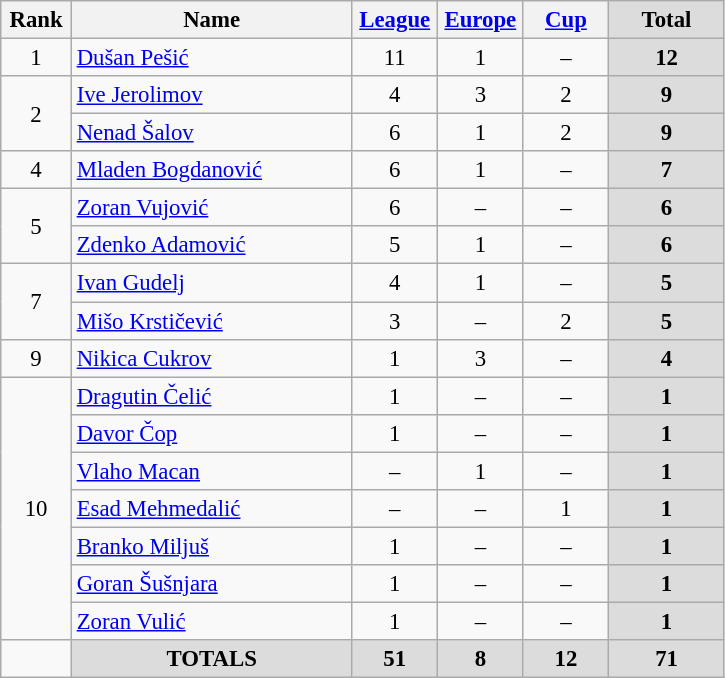<table class="wikitable" style="font-size: 95%; text-align: center;">
<tr>
<th width=40>Rank</th>
<th width=180>Name</th>
<th width=50><a href='#'>League</a></th>
<th width=50><a href='#'>Europe</a></th>
<th width=50><a href='#'>Cup</a></th>
<th width=70 style="background: #DCDCDC">Total</th>
</tr>
<tr>
<td rowspan=1>1</td>
<td style="text-align:left;"> <a href='#'>Dušan Pešić</a></td>
<td>11</td>
<td>1</td>
<td>–</td>
<th style="background: #DCDCDC">12</th>
</tr>
<tr>
<td rowspan=2>2</td>
<td style="text-align:left;"> <a href='#'>Ive Jerolimov</a></td>
<td>4</td>
<td>3</td>
<td>2</td>
<th style="background: #DCDCDC">9</th>
</tr>
<tr>
<td style="text-align:left;"> <a href='#'>Nenad Šalov</a></td>
<td>6</td>
<td>1</td>
<td>2</td>
<th style="background: #DCDCDC">9</th>
</tr>
<tr>
<td rowspan=1>4</td>
<td style="text-align:left;"> <a href='#'>Mladen Bogdanović</a></td>
<td>6</td>
<td>1</td>
<td>–</td>
<th style="background: #DCDCDC">7</th>
</tr>
<tr>
<td rowspan=2>5</td>
<td style="text-align:left;"> <a href='#'>Zoran Vujović</a></td>
<td>6</td>
<td>–</td>
<td>–</td>
<th style="background: #DCDCDC">6</th>
</tr>
<tr>
<td style="text-align:left;"> <a href='#'>Zdenko Adamović</a></td>
<td>5</td>
<td>1</td>
<td>–</td>
<th style="background: #DCDCDC">6</th>
</tr>
<tr>
<td rowspan=2>7</td>
<td style="text-align:left;"> <a href='#'>Ivan Gudelj</a></td>
<td>4</td>
<td>1</td>
<td>–</td>
<th style="background: #DCDCDC">5</th>
</tr>
<tr>
<td style="text-align:left;"> <a href='#'>Mišo Krstičević</a></td>
<td>3</td>
<td>–</td>
<td>2</td>
<th style="background: #DCDCDC">5</th>
</tr>
<tr>
<td rowspan=1>9</td>
<td style="text-align:left;"> <a href='#'>Nikica Cukrov</a></td>
<td>1</td>
<td>3</td>
<td>–</td>
<th style="background: #DCDCDC">4</th>
</tr>
<tr>
<td rowspan=7>10</td>
<td style="text-align:left;"> <a href='#'>Dragutin Čelić</a></td>
<td>1</td>
<td>–</td>
<td>–</td>
<th style="background: #DCDCDC">1</th>
</tr>
<tr>
<td style="text-align:left;"> <a href='#'>Davor Čop</a></td>
<td>1</td>
<td>–</td>
<td>–</td>
<th style="background: #DCDCDC">1</th>
</tr>
<tr>
<td style="text-align:left;"> <a href='#'>Vlaho Macan</a></td>
<td>–</td>
<td>1</td>
<td>–</td>
<th style="background: #DCDCDC">1</th>
</tr>
<tr>
<td style="text-align:left;"> <a href='#'>Esad Mehmedalić</a></td>
<td>–</td>
<td>–</td>
<td>1</td>
<th style="background: #DCDCDC">1</th>
</tr>
<tr>
<td style="text-align:left;"> <a href='#'>Branko Miljuš</a></td>
<td>1</td>
<td>–</td>
<td>–</td>
<th style="background: #DCDCDC">1</th>
</tr>
<tr>
<td style="text-align:left;"> <a href='#'>Goran Šušnjara</a></td>
<td>1</td>
<td>–</td>
<td>–</td>
<th style="background: #DCDCDC">1</th>
</tr>
<tr>
<td style="text-align:left;"> <a href='#'>Zoran Vulić</a></td>
<td>1</td>
<td>–</td>
<td>–</td>
<th style="background: #DCDCDC">1</th>
</tr>
<tr>
<td></td>
<th style="background: #DCDCDC">TOTALS</th>
<th style="background: #DCDCDC">51</th>
<th style="background: #DCDCDC">8</th>
<th style="background: #DCDCDC">12</th>
<th style="background: #DCDCDC">71</th>
</tr>
</table>
